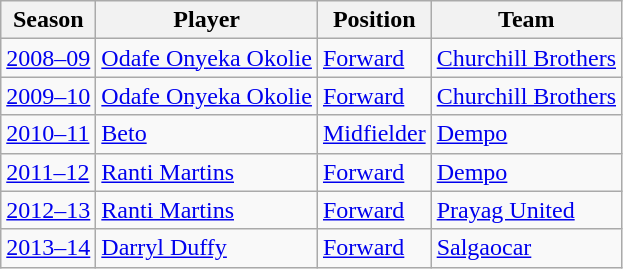<table class="wikitable sortable">
<tr>
<th>Season</th>
<th>Player</th>
<th>Position</th>
<th>Team</th>
</tr>
<tr>
<td><a href='#'>2008–09</a></td>
<td> <a href='#'>Odafe Onyeka Okolie</a></td>
<td><a href='#'>Forward</a></td>
<td><a href='#'>Churchill Brothers</a></td>
</tr>
<tr>
<td><a href='#'>2009–10</a></td>
<td> <a href='#'>Odafe Onyeka Okolie</a></td>
<td><a href='#'>Forward</a></td>
<td><a href='#'>Churchill Brothers</a></td>
</tr>
<tr>
<td><a href='#'>2010–11</a></td>
<td> <a href='#'>Beto</a></td>
<td><a href='#'>Midfielder</a></td>
<td><a href='#'>Dempo</a></td>
</tr>
<tr>
<td><a href='#'>2011–12</a></td>
<td> <a href='#'>Ranti Martins</a></td>
<td><a href='#'>Forward</a></td>
<td><a href='#'>Dempo</a></td>
</tr>
<tr>
<td><a href='#'>2012–13</a></td>
<td> <a href='#'>Ranti Martins</a></td>
<td><a href='#'>Forward</a></td>
<td><a href='#'>Prayag United</a></td>
</tr>
<tr>
<td><a href='#'>2013–14</a></td>
<td> <a href='#'>Darryl Duffy</a></td>
<td><a href='#'>Forward</a></td>
<td><a href='#'>Salgaocar</a></td>
</tr>
</table>
